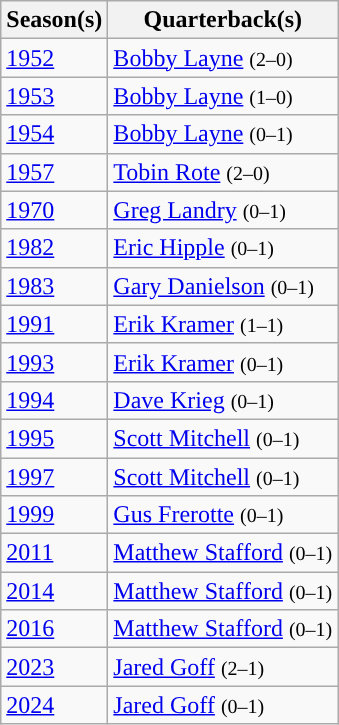<table class="wikitable">
<tr>
<th>Season(s)</th>
<th>Quarterback(s)</th>
</tr>
<tr>
<td><a href='#'>1952</a></td>
<td><a href='#'>Bobby Layne</a> <small>(2–0)</small></td>
</tr>
<tr>
<td><a href='#'>1953</a></td>
<td><a href='#'>Bobby Layne</a> <small>(1–0)</small></td>
</tr>
<tr>
<td><a href='#'>1954</a></td>
<td><a href='#'>Bobby Layne</a> <small>(0–1)</small></td>
</tr>
<tr>
<td><a href='#'>1957</a></td>
<td><a href='#'>Tobin Rote</a> <small>(2–0)</small></td>
</tr>
<tr>
<td><a href='#'>1970</a></td>
<td><a href='#'>Greg Landry</a> <small>(0–1)</small></td>
</tr>
<tr>
<td><a href='#'>1982</a></td>
<td><a href='#'>Eric Hipple</a> <small>(0–1)</small></td>
</tr>
<tr>
<td><a href='#'>1983</a></td>
<td><a href='#'>Gary Danielson</a> <small>(0–1)</small></td>
</tr>
<tr>
<td><a href='#'>1991</a></td>
<td><a href='#'>Erik Kramer</a> <small>(1–1)</small></td>
</tr>
<tr>
<td><a href='#'>1993</a></td>
<td><a href='#'>Erik Kramer</a> <small>(0–1)</small></td>
</tr>
<tr>
<td><a href='#'>1994</a></td>
<td><a href='#'>Dave Krieg</a> <small>(0–1)</small></td>
</tr>
<tr>
<td><a href='#'>1995</a></td>
<td><a href='#'>Scott Mitchell</a> <small>(0–1)</small></td>
</tr>
<tr>
<td><a href='#'>1997</a></td>
<td><a href='#'>Scott Mitchell</a> <small>(0–1)</small></td>
</tr>
<tr>
<td><a href='#'>1999</a></td>
<td><a href='#'>Gus Frerotte</a> <small>(0–1)</small></td>
</tr>
<tr>
<td><a href='#'>2011</a></td>
<td><a href='#'>Matthew Stafford</a> <small>(0–1)</small></td>
</tr>
<tr>
<td><a href='#'>2014</a></td>
<td><a href='#'>Matthew Stafford</a> <small>(0–1)</small></td>
</tr>
<tr>
<td><a href='#'>2016</a></td>
<td><a href='#'>Matthew Stafford</a> <small>(0–1)</small></td>
</tr>
<tr>
<td><a href='#'>2023</a></td>
<td><a href='#'>Jared Goff</a> <small>(2–1)</small></td>
</tr>
<tr>
<td><a href='#'>2024</a></td>
<td><a href='#'>Jared Goff</a> <small>(0–1)</small></td>
</tr>
</table>
